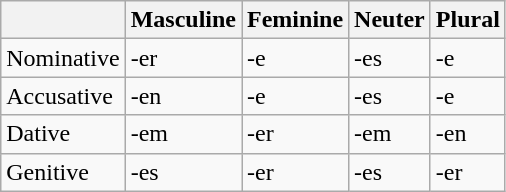<table class="wikitable">
<tr>
<th></th>
<th>Masculine</th>
<th>Feminine</th>
<th>Neuter</th>
<th>Plural</th>
</tr>
<tr>
<td>Nominative</td>
<td>-er</td>
<td>-e</td>
<td>-es</td>
<td>-e</td>
</tr>
<tr>
<td>Accusative</td>
<td>-en</td>
<td>-e</td>
<td>-es</td>
<td>-e</td>
</tr>
<tr>
<td>Dative</td>
<td>-em</td>
<td>-er</td>
<td>-em</td>
<td>-en</td>
</tr>
<tr>
<td>Genitive</td>
<td>-es</td>
<td>-er</td>
<td>-es</td>
<td>-er</td>
</tr>
</table>
